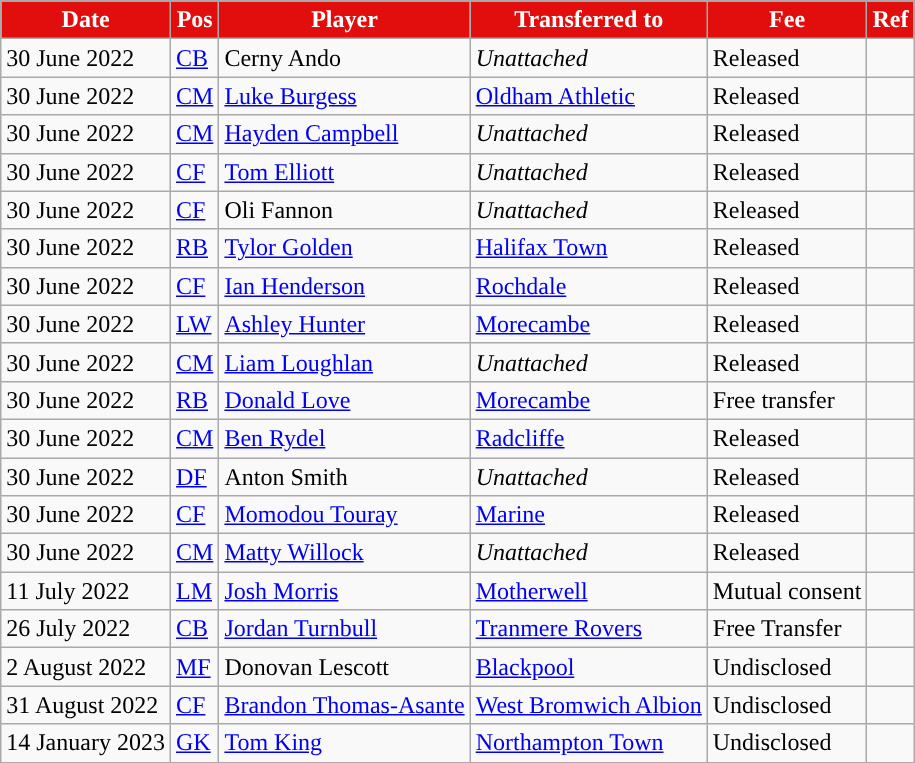<table class="wikitable plainrowheaders sortable">
<tr>
<th style="background:#e20e0e; color:#FFFFFF; ">Date</th>
<th style="background:#e20e0e; color:#FFFFFF; ">Pos</th>
<th style="background:#e20e0e; color:#FFFFFF; ">Player</th>
<th style="background:#e20e0e; color:#FFFFFF; ">Transferred to</th>
<th style="background:#e20e0e; color:#FFFFFF; ">Fee</th>
<th style="background:#e20e0e; color:#FFFFFF; ">Ref</th>
</tr>
<tr>
<td>30 June 2022</td>
<td><a href='#'>CB</a></td>
<td> Cerny Ando</td>
<td> <em>Unattached</em></td>
<td>Released</td>
<td></td>
</tr>
<tr>
<td>30 June 2022</td>
<td><a href='#'>CM</a></td>
<td> <a href='#'>Luke Burgess</a></td>
<td> <a href='#'>Oldham Athletic</a></td>
<td>Released</td>
<td></td>
</tr>
<tr>
<td>30 June 2022</td>
<td><a href='#'>CM</a></td>
<td> <a href='#'>Hayden Campbell</a></td>
<td> <em>Unattached</em></td>
<td>Released</td>
<td></td>
</tr>
<tr>
<td>30 June 2022</td>
<td><a href='#'>CF</a></td>
<td> <a href='#'>Tom Elliott</a></td>
<td> <em>Unattached</em></td>
<td>Released</td>
<td></td>
</tr>
<tr>
<td>30 June 2022</td>
<td><a href='#'>CF</a></td>
<td> Oli Fannon</td>
<td> <em>Unattached</em></td>
<td>Released</td>
<td></td>
</tr>
<tr>
<td>30 June 2022</td>
<td><a href='#'>RB</a></td>
<td> <a href='#'>Tylor Golden</a></td>
<td> <a href='#'>Halifax Town</a></td>
<td>Released</td>
<td></td>
</tr>
<tr>
<td>30 June 2022</td>
<td><a href='#'>CF</a></td>
<td> <a href='#'>Ian Henderson</a></td>
<td> <a href='#'>Rochdale</a></td>
<td>Released</td>
<td></td>
</tr>
<tr>
<td>30 June 2022</td>
<td><a href='#'>LW</a></td>
<td> <a href='#'>Ashley Hunter</a></td>
<td> <a href='#'>Morecambe</a></td>
<td>Released</td>
<td></td>
</tr>
<tr>
<td>30 June 2022</td>
<td><a href='#'>CM</a></td>
<td> <a href='#'>Liam Loughlan</a></td>
<td> <em>Unattached</em></td>
<td>Released</td>
<td></td>
</tr>
<tr>
<td>30 June 2022</td>
<td><a href='#'>RB</a></td>
<td> <a href='#'>Donald Love</a></td>
<td> <a href='#'>Morecambe</a></td>
<td>Free transfer</td>
<td></td>
</tr>
<tr>
<td>30 June 2022</td>
<td><a href='#'>CM</a></td>
<td> <a href='#'>Ben Rydel</a></td>
<td> <a href='#'>Radcliffe</a></td>
<td>Released</td>
<td></td>
</tr>
<tr>
<td>30 June 2022</td>
<td><a href='#'>DF</a></td>
<td> Anton Smith</td>
<td> <em>Unattached</em></td>
<td>Released</td>
<td></td>
</tr>
<tr>
<td>30 June 2022</td>
<td><a href='#'>CF</a></td>
<td> <a href='#'>Momodou Touray</a></td>
<td> <a href='#'>Marine</a></td>
<td>Released</td>
<td></td>
</tr>
<tr>
<td>30 June 2022</td>
<td><a href='#'>CM</a></td>
<td> <a href='#'>Matty Willock</a></td>
<td> <em>Unattached</em></td>
<td>Released</td>
<td></td>
</tr>
<tr>
<td>11 July 2022</td>
<td><a href='#'>LM</a></td>
<td> <a href='#'>Josh Morris</a></td>
<td> <a href='#'>Motherwell</a></td>
<td>Mutual consent</td>
<td></td>
</tr>
<tr>
<td>26 July 2022</td>
<td><a href='#'>CB</a></td>
<td> <a href='#'>Jordan Turnbull</a></td>
<td> <a href='#'>Tranmere Rovers</a></td>
<td>Free Transfer</td>
<td></td>
</tr>
<tr>
<td>2 August 2022</td>
<td><a href='#'>MF</a></td>
<td> Donovan Lescott</td>
<td> <a href='#'>Blackpool</a></td>
<td>Undisclosed</td>
<td></td>
</tr>
<tr>
<td>31 August 2022</td>
<td><a href='#'>CF</a></td>
<td> <a href='#'>Brandon Thomas-Asante</a></td>
<td> <a href='#'>West Bromwich Albion</a></td>
<td>Undisclosed</td>
<td></td>
</tr>
<tr>
<td>14 January 2023</td>
<td><a href='#'>GK</a></td>
<td> <a href='#'>Tom King</a></td>
<td> <a href='#'>Northampton Town</a></td>
<td>Undisclosed</td>
<td></td>
</tr>
</table>
